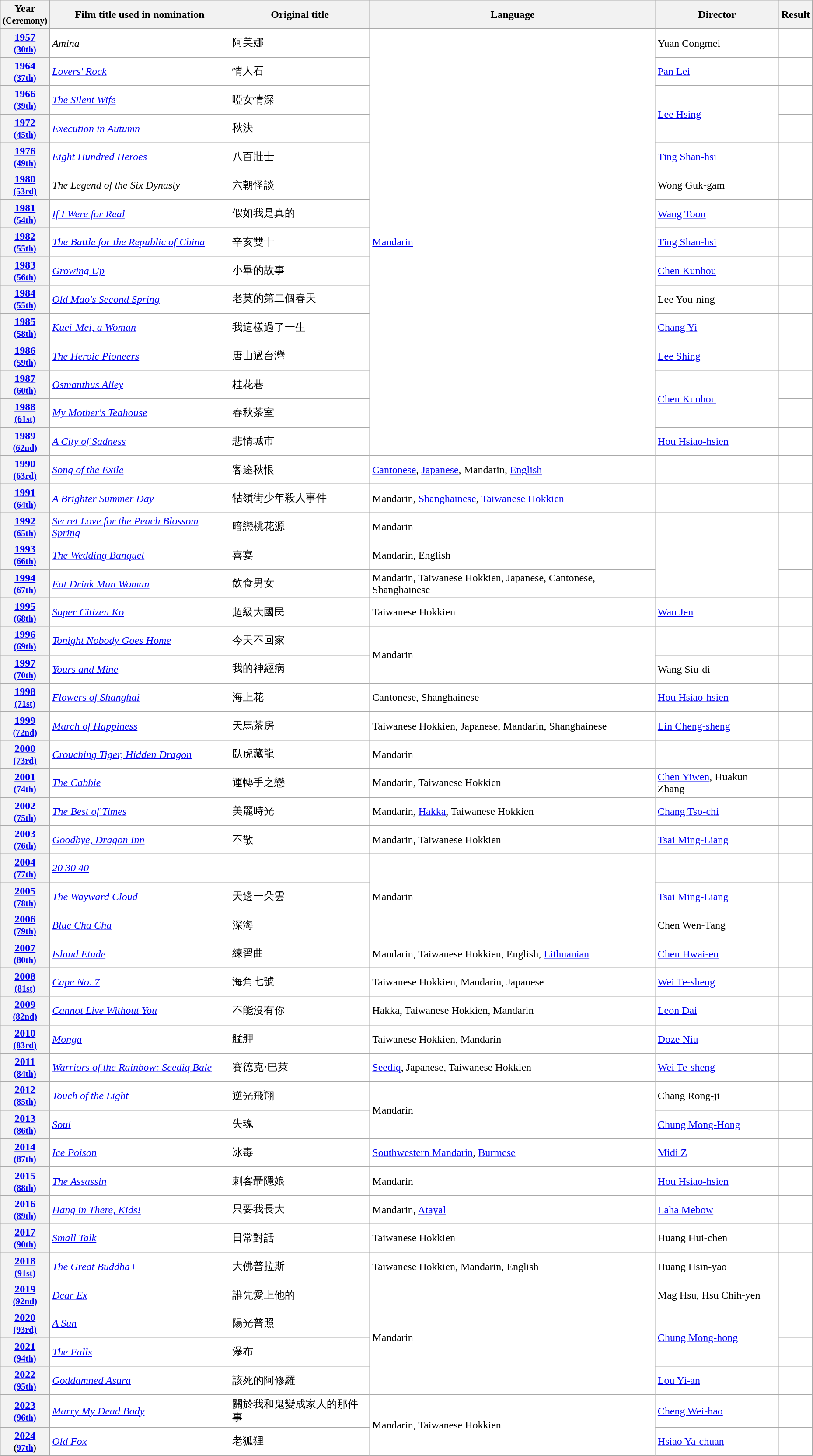<table class="wikitable sortable" width="98%" style="background:#ffffff;">
<tr>
<th>Year<br><small>(Ceremony)</small></th>
<th>Film title used in nomination</th>
<th>Original title</th>
<th>Language</th>
<th>Director</th>
<th>Result</th>
</tr>
<tr>
<th align="center"><a href='#'>1957</a><br><small><a href='#'>(30th)</a></small></th>
<td><em>Amina</em></td>
<td>阿美娜</td>
<td rowspan="15"><a href='#'>Mandarin</a></td>
<td>Yuan Congmei</td>
<td></td>
</tr>
<tr>
<th align="center"><a href='#'>1964</a><br><small><a href='#'>(37th)</a></small></th>
<td><em><a href='#'>Lovers' Rock</a></em></td>
<td>情人石</td>
<td><a href='#'>Pan Lei</a></td>
<td></td>
</tr>
<tr>
<th align="center"><a href='#'>1966</a><br><small><a href='#'>(39th)</a></small></th>
<td><em><a href='#'>The Silent Wife</a></em></td>
<td>啞女情深</td>
<td rowspan="2"><a href='#'>Lee Hsing</a></td>
<td></td>
</tr>
<tr>
<th align="center"><a href='#'>1972</a><br><small><a href='#'>(45th)</a></small></th>
<td><em><a href='#'>Execution in Autumn</a></em></td>
<td>秋決</td>
<td></td>
</tr>
<tr>
<th align="center"><a href='#'>1976</a><br><small><a href='#'>(49th)</a></small></th>
<td><em><a href='#'>Eight Hundred Heroes</a></em></td>
<td>八百壯士</td>
<td><a href='#'>Ting Shan-hsi</a></td>
<td></td>
</tr>
<tr>
<th align="center"><a href='#'>1980</a><br><small><a href='#'>(53rd)</a></small></th>
<td><em>The Legend of the Six Dynasty</em></td>
<td>六朝怪談</td>
<td>Wong Guk-gam</td>
<td></td>
</tr>
<tr>
<th align="center"><a href='#'>1981</a><br><small><a href='#'>(54th)</a></small></th>
<td><em><a href='#'>If I Were for Real</a></em></td>
<td>假如我是真的</td>
<td><a href='#'>Wang Toon</a></td>
<td></td>
</tr>
<tr>
<th align="center"><a href='#'>1982</a><br><small><a href='#'>(55th)</a></small></th>
<td><em><a href='#'>The Battle for the Republic of China</a></em></td>
<td>辛亥雙十</td>
<td><a href='#'>Ting Shan-hsi</a></td>
<td></td>
</tr>
<tr>
<th align="center"><a href='#'>1983</a><br><small><a href='#'>(56th)</a></small></th>
<td><em><a href='#'>Growing Up</a></em></td>
<td>小畢的故事</td>
<td><a href='#'>Chen Kunhou</a></td>
<td></td>
</tr>
<tr>
<th align="center"><a href='#'>1984</a><br><small><a href='#'>(55th)</a></small></th>
<td><em><a href='#'>Old Mao's Second Spring</a></em></td>
<td>老莫的第二個春天</td>
<td>Lee You-ning</td>
<td></td>
</tr>
<tr>
<th align="center"><a href='#'>1985</a><br><small><a href='#'>(58th)</a></small></th>
<td><em><a href='#'>Kuei-Mei, a Woman</a></em></td>
<td>我這樣過了一生</td>
<td><a href='#'>Chang Yi</a></td>
<td></td>
</tr>
<tr>
<th align="center"><a href='#'>1986</a><br><small><a href='#'>(59th)</a></small></th>
<td><em><a href='#'>The Heroic Pioneers</a></em></td>
<td>唐山過台灣</td>
<td><a href='#'>Lee Shing</a></td>
<td></td>
</tr>
<tr>
<th align="center"><a href='#'>1987</a><br><small><a href='#'>(60th)</a></small></th>
<td><em><a href='#'>Osmanthus Alley</a></em></td>
<td>桂花巷</td>
<td rowspan="2"><a href='#'>Chen Kunhou</a></td>
<td></td>
</tr>
<tr>
<th align="center"><a href='#'>1988</a><br><small><a href='#'>(61st)</a></small></th>
<td><em><a href='#'>My Mother's Teahouse</a></em></td>
<td>春秋茶室</td>
<td></td>
</tr>
<tr>
<th align="center"><a href='#'>1989</a><br><small><a href='#'>(62nd)</a></small></th>
<td><em><a href='#'>A City of Sadness</a></em></td>
<td>悲情城市</td>
<td><a href='#'>Hou Hsiao-hsien</a></td>
<td></td>
</tr>
<tr>
<th align="center"><a href='#'>1990</a><br><small><a href='#'>(63rd)</a></small></th>
<td><em><a href='#'>Song of the Exile</a></em></td>
<td>客途秋恨</td>
<td><a href='#'>Cantonese</a>, <a href='#'>Japanese</a>, Mandarin, <a href='#'>English</a></td>
<td></td>
<td></td>
</tr>
<tr>
<th align="center"><a href='#'>1991</a><br><small><a href='#'>(64th)</a></small></th>
<td><em><a href='#'>A Brighter Summer Day</a></em></td>
<td>牯嶺街少年殺人事件</td>
<td>Mandarin, <a href='#'>Shanghainese</a>, <a href='#'>Taiwanese Hokkien</a></td>
<td></td>
<td></td>
</tr>
<tr>
<th align="center"><a href='#'>1992</a><br><small><a href='#'>(65th)</a></small></th>
<td><em><a href='#'>Secret Love for the Peach Blossom Spring</a></em></td>
<td>暗戀桃花源</td>
<td>Mandarin</td>
<td></td>
<td></td>
</tr>
<tr>
<th align="center"><a href='#'>1993</a><br><small><a href='#'>(66th)</a></small></th>
<td><em><a href='#'>The Wedding Banquet</a></em></td>
<td>喜宴</td>
<td>Mandarin, English</td>
<td rowspan="2"></td>
<td></td>
</tr>
<tr>
<th align="center"><a href='#'>1994</a><br><small><a href='#'>(67th)</a></small></th>
<td><em><a href='#'>Eat Drink Man Woman</a></em></td>
<td>飲食男女</td>
<td>Mandarin, Taiwanese Hokkien, Japanese, Cantonese, Shanghainese</td>
<td></td>
</tr>
<tr>
<th align="center"><a href='#'>1995</a><br><small><a href='#'>(68th)</a></small></th>
<td><em><a href='#'>Super Citizen Ko</a></em></td>
<td>超級大國民</td>
<td>Taiwanese Hokkien</td>
<td><a href='#'>Wan Jen</a></td>
<td></td>
</tr>
<tr>
<th align="center"><a href='#'>1996</a><br><small><a href='#'>(69th)</a></small></th>
<td><em><a href='#'>Tonight Nobody Goes Home</a></em></td>
<td>今天不回家</td>
<td rowspan="2">Mandarin</td>
<td></td>
<td></td>
</tr>
<tr>
<th align="center"><a href='#'>1997</a><br><small><a href='#'>(70th)</a></small></th>
<td><em><a href='#'>Yours and Mine</a></em></td>
<td>我的神經病</td>
<td>Wang Siu-di</td>
<td></td>
</tr>
<tr>
<th align="center"><a href='#'>1998</a><br><small><a href='#'>(71st)</a></small></th>
<td><em><a href='#'>Flowers of Shanghai</a></em></td>
<td>海上花</td>
<td>Cantonese, Shanghainese</td>
<td><a href='#'>Hou Hsiao-hsien</a></td>
<td></td>
</tr>
<tr>
<th align="center"><a href='#'>1999</a><br><small><a href='#'>(72nd)</a></small></th>
<td><em><a href='#'>March of Happiness</a></em></td>
<td>天馬茶房</td>
<td>Taiwanese Hokkien, Japanese, Mandarin, Shanghainese</td>
<td><a href='#'>Lin Cheng-sheng</a></td>
<td></td>
</tr>
<tr>
<th align="center"><a href='#'>2000</a><br><small><a href='#'>(73rd)</a></small></th>
<td><em><a href='#'>Crouching Tiger, Hidden Dragon</a></em></td>
<td>臥虎藏龍</td>
<td>Mandarin</td>
<td></td>
<td></td>
</tr>
<tr>
<th align="center"><a href='#'>2001</a><br><small><a href='#'>(74th)</a></small></th>
<td><em><a href='#'>The Cabbie</a></em></td>
<td>運轉手之戀</td>
<td>Mandarin, Taiwanese Hokkien</td>
<td><a href='#'>Chen Yiwen</a>, Huakun Zhang</td>
<td></td>
</tr>
<tr>
<th align="center"><a href='#'>2002</a><br><small><a href='#'>(75th)</a></small></th>
<td><em><a href='#'>The Best of Times</a></em></td>
<td>美麗時光</td>
<td>Mandarin, <a href='#'>Hakka</a>, Taiwanese Hokkien</td>
<td><a href='#'>Chang Tso-chi</a></td>
<td></td>
</tr>
<tr>
<th align="center"><a href='#'>2003</a><br><small><a href='#'>(76th)</a></small></th>
<td><em><a href='#'>Goodbye, Dragon Inn</a></em></td>
<td>不散</td>
<td>Mandarin, Taiwanese Hokkien</td>
<td><a href='#'>Tsai Ming-Liang</a></td>
<td></td>
</tr>
<tr>
<th align="center"><a href='#'>2004</a><br><small><a href='#'>(77th)</a></small></th>
<td colspan="2"><em><a href='#'>20 30 40</a></em></td>
<td rowspan="3">Mandarin</td>
<td></td>
<td></td>
</tr>
<tr>
<th align="center"><a href='#'>2005</a><br><small><a href='#'>(78th)</a></small></th>
<td><em><a href='#'>The Wayward Cloud</a></em></td>
<td>天邊一朵雲</td>
<td><a href='#'>Tsai Ming-Liang</a></td>
<td></td>
</tr>
<tr>
<th align="center"><a href='#'>2006</a><br><small><a href='#'>(79th)</a></small></th>
<td><em><a href='#'>Blue Cha Cha</a></em></td>
<td>深海</td>
<td>Chen Wen-Tang</td>
<td></td>
</tr>
<tr>
<th align="center"><a href='#'>2007</a><br><small><a href='#'>(80th)</a></small></th>
<td><em><a href='#'>Island Etude</a></em></td>
<td>練習曲</td>
<td>Mandarin, Taiwanese Hokkien, English, <a href='#'>Lithuanian</a></td>
<td><a href='#'>Chen Hwai-en</a></td>
<td></td>
</tr>
<tr>
<th align="center"><a href='#'>2008</a><br><small><a href='#'>(81st)</a></small></th>
<td><em><a href='#'>Cape No. 7</a></em></td>
<td>海角七號</td>
<td>Taiwanese Hokkien, Mandarin, Japanese</td>
<td><a href='#'>Wei Te-sheng</a></td>
<td></td>
</tr>
<tr>
<th align="center"><a href='#'>2009</a><br><small><a href='#'>(82nd)</a></small></th>
<td><em><a href='#'>Cannot Live Without You</a></em></td>
<td>不能沒有你</td>
<td>Hakka, Taiwanese Hokkien, Mandarin</td>
<td><a href='#'>Leon Dai</a></td>
<td></td>
</tr>
<tr>
<th align="center"><a href='#'>2010</a><br><small><a href='#'>(83rd)</a></small></th>
<td><em><a href='#'>Monga</a></em></td>
<td>艋舺</td>
<td>Taiwanese Hokkien, Mandarin</td>
<td><a href='#'>Doze Niu</a></td>
<td></td>
</tr>
<tr>
<th align="center"><a href='#'>2011</a><br><small><a href='#'>(84th)</a></small></th>
<td><em><a href='#'>Warriors of the Rainbow: Seediq Bale</a></em></td>
<td>賽德克‧巴萊</td>
<td><a href='#'>Seediq</a>, Japanese, Taiwanese Hokkien</td>
<td><a href='#'>Wei Te-sheng</a></td>
<td></td>
</tr>
<tr>
<th align="center"><a href='#'>2012</a><br><small><a href='#'>(85th)</a></small></th>
<td><em><a href='#'>Touch of the Light</a></em></td>
<td>逆光飛翔</td>
<td rowspan="2">Mandarin</td>
<td>Chang Rong-ji</td>
<td></td>
</tr>
<tr>
<th align="center"><a href='#'>2013</a><br><small><a href='#'>(86th)</a></small></th>
<td><em><a href='#'>Soul</a></em></td>
<td>失魂</td>
<td><a href='#'>Chung Mong-Hong</a></td>
<td></td>
</tr>
<tr>
<th align="center"><a href='#'>2014</a><br><small><a href='#'>(87th)</a></small></th>
<td><em><a href='#'>Ice Poison</a></em></td>
<td>冰毒</td>
<td><a href='#'>Southwestern Mandarin</a>, <a href='#'>Burmese</a></td>
<td><a href='#'>Midi Z</a></td>
<td></td>
</tr>
<tr>
<th align="center"><a href='#'>2015</a><br><small><a href='#'>(88th)</a></small></th>
<td><em><a href='#'>The Assassin</a></em></td>
<td>刺客聶隱娘</td>
<td>Mandarin</td>
<td><a href='#'>Hou Hsiao-hsien</a></td>
<td></td>
</tr>
<tr>
<th align="center"><a href='#'>2016</a><br><small><a href='#'>(89th)</a></small></th>
<td><em><a href='#'>Hang in There, Kids!</a></em></td>
<td>只要我長大</td>
<td>Mandarin, <a href='#'>Atayal</a></td>
<td><a href='#'>Laha Mebow</a></td>
<td></td>
</tr>
<tr>
<th align="center"><a href='#'>2017</a><br><small><a href='#'>(90th)</a></small></th>
<td><em><a href='#'>Small Talk</a></em></td>
<td>日常對話</td>
<td>Taiwanese Hokkien</td>
<td>Huang Hui-chen</td>
<td></td>
</tr>
<tr>
<th align="center"><a href='#'>2018</a><br><small><a href='#'>(91st)</a></small></th>
<td><em><a href='#'>The Great Buddha+</a></em></td>
<td>大佛普拉斯</td>
<td>Taiwanese Hokkien, Mandarin, English</td>
<td>Huang Hsin-yao</td>
<td></td>
</tr>
<tr>
<th align="center"><a href='#'>2019</a><br><small><a href='#'>(92nd)</a></small></th>
<td><em><a href='#'>Dear Ex</a></em></td>
<td>誰先愛上他的</td>
<td rowspan="4">Mandarin</td>
<td>Mag Hsu, Hsu Chih-yen</td>
<td></td>
</tr>
<tr>
<th align="center"><a href='#'>2020</a><br><small><a href='#'>(93rd)</a></small></th>
<td><em><a href='#'>A Sun</a></em></td>
<td>陽光普照</td>
<td rowspan="2"><a href='#'>Chung Mong-hong</a></td>
<td></td>
</tr>
<tr>
<th align="center"><a href='#'>2021</a><br><small><a href='#'>(94th)</a></small></th>
<td><em><a href='#'>The Falls</a></em></td>
<td>瀑布</td>
<td></td>
</tr>
<tr>
<th align="center"><a href='#'>2022</a><br><small><a href='#'>(95th)</a></small></th>
<td><em><a href='#'>Goddamned Asura</a></em></td>
<td>該死的阿修羅</td>
<td><a href='#'>Lou Yi-an</a></td>
<td></td>
</tr>
<tr>
<th align="center"><a href='#'>2023</a><br><small><a href='#'>(96th)</a></small></th>
<td><em><a href='#'>Marry My Dead Body</a></em></td>
<td>關於我和鬼變成家人的那件事</td>
<td rowspan="2">Mandarin, Taiwanese Hokkien</td>
<td><a href='#'>Cheng Wei-hao</a></td>
<td></td>
</tr>
<tr>
<th align="center"><a href='#'>2024</a><br><small>(<a href='#'>97th</a>)</small></th>
<td><em><a href='#'>Old Fox</a></em></td>
<td>老狐狸</td>
<td><a href='#'>Hsiao Ya-chuan</a></td>
<td></td>
</tr>
</table>
